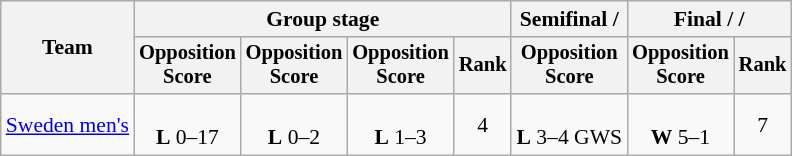<table class="wikitable" style="font-size:90%">
<tr>
<th rowspan=2>Team</th>
<th colspan=4>Group stage</th>
<th>Semifinal / </th>
<th colspan=2>Final /  / </th>
</tr>
<tr style="font-size:95%">
<th>Opposition<br>Score</th>
<th>Opposition<br>Score</th>
<th>Opposition<br>Score</th>
<th>Rank</th>
<th>Opposition<br>Score</th>
<th>Opposition<br>Score</th>
<th>Rank</th>
</tr>
<tr align=center>
<td align=left><a href='#'>Sweden men's</a></td>
<td><br> <strong>L</strong> 0–17</td>
<td><br> <strong>L</strong> 0–2</td>
<td><br> <strong>L</strong> 1–3</td>
<td>4</td>
<td><br> <strong>L</strong> 3–4 GWS</td>
<td><br> <strong>W</strong> 5–1</td>
<td>7</td>
</tr>
</table>
